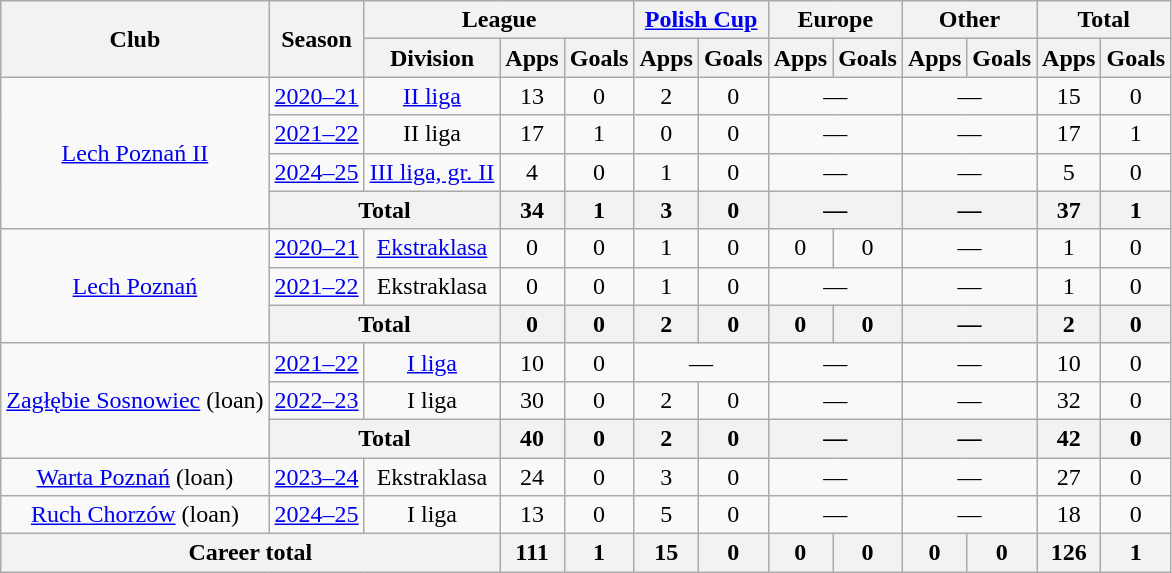<table class="wikitable" style="text-align: center;">
<tr>
<th rowspan="2">Club</th>
<th rowspan="2">Season</th>
<th colspan="3">League</th>
<th colspan="2"><a href='#'>Polish Cup</a></th>
<th colspan="2">Europe</th>
<th colspan="2">Other</th>
<th colspan="2">Total</th>
</tr>
<tr>
<th>Division</th>
<th>Apps</th>
<th>Goals</th>
<th>Apps</th>
<th>Goals</th>
<th>Apps</th>
<th>Goals</th>
<th>Apps</th>
<th>Goals</th>
<th>Apps</th>
<th>Goals</th>
</tr>
<tr>
<td rowspan=4><a href='#'>Lech Poznań II</a></td>
<td><a href='#'>2020–21</a></td>
<td><a href='#'>II liga</a></td>
<td>13</td>
<td>0</td>
<td>2</td>
<td>0</td>
<td colspan="2">—</td>
<td colspan="2">—</td>
<td>15</td>
<td>0</td>
</tr>
<tr>
<td><a href='#'>2021–22</a></td>
<td>II liga</td>
<td>17</td>
<td>1</td>
<td>0</td>
<td>0</td>
<td colspan="2">—</td>
<td colspan="2">—</td>
<td>17</td>
<td>1</td>
</tr>
<tr>
<td><a href='#'>2024–25</a></td>
<td><a href='#'>III liga, gr. II</a></td>
<td>4</td>
<td>0</td>
<td>1</td>
<td>0</td>
<td colspan="2">—</td>
<td colspan="2">—</td>
<td>5</td>
<td>0</td>
</tr>
<tr>
<th colspan="2">Total</th>
<th>34</th>
<th>1</th>
<th>3</th>
<th>0</th>
<th colspan="2">—</th>
<th colspan="2">—</th>
<th>37</th>
<th>1</th>
</tr>
<tr>
<td rowspan=3><a href='#'>Lech Poznań</a></td>
<td><a href='#'>2020–21</a></td>
<td><a href='#'>Ekstraklasa</a></td>
<td>0</td>
<td>0</td>
<td>1</td>
<td>0</td>
<td>0</td>
<td>0</td>
<td colspan="2">—</td>
<td>1</td>
<td>0</td>
</tr>
<tr>
<td><a href='#'>2021–22</a></td>
<td>Ekstraklasa</td>
<td>0</td>
<td>0</td>
<td>1</td>
<td>0</td>
<td colspan="2">—</td>
<td colspan="2">—</td>
<td>1</td>
<td>0</td>
</tr>
<tr>
<th colspan="2">Total</th>
<th>0</th>
<th>0</th>
<th>2</th>
<th>0</th>
<th>0</th>
<th>0</th>
<th colspan="2">—</th>
<th>2</th>
<th>0</th>
</tr>
<tr>
<td rowspan=3><a href='#'>Zagłębie Sosnowiec</a> (loan)</td>
<td><a href='#'>2021–22</a></td>
<td><a href='#'>I liga</a></td>
<td>10</td>
<td>0</td>
<td colspan="2">—</td>
<td colspan="2">—</td>
<td colspan="2">—</td>
<td>10</td>
<td>0</td>
</tr>
<tr>
<td><a href='#'>2022–23</a></td>
<td>I liga</td>
<td>30</td>
<td>0</td>
<td>2</td>
<td>0</td>
<td colspan="2">—</td>
<td colspan="2">—</td>
<td>32</td>
<td>0</td>
</tr>
<tr>
<th colspan="2">Total</th>
<th>40</th>
<th>0</th>
<th>2</th>
<th>0</th>
<th colspan="2">—</th>
<th colspan="2">—</th>
<th>42</th>
<th>0</th>
</tr>
<tr>
<td><a href='#'>Warta Poznań</a> (loan)</td>
<td><a href='#'>2023–24</a></td>
<td>Ekstraklasa</td>
<td>24</td>
<td>0</td>
<td>3</td>
<td>0</td>
<td colspan="2">—</td>
<td colspan="2">—</td>
<td>27</td>
<td>0</td>
</tr>
<tr>
<td><a href='#'>Ruch Chorzów</a> (loan)</td>
<td><a href='#'>2024–25</a></td>
<td>I liga</td>
<td>13</td>
<td>0</td>
<td>5</td>
<td>0</td>
<td colspan="2">—</td>
<td colspan="2">—</td>
<td>18</td>
<td>0</td>
</tr>
<tr>
<th colspan="3">Career total</th>
<th>111</th>
<th>1</th>
<th>15</th>
<th>0</th>
<th>0</th>
<th>0</th>
<th>0</th>
<th>0</th>
<th>126</th>
<th>1</th>
</tr>
</table>
